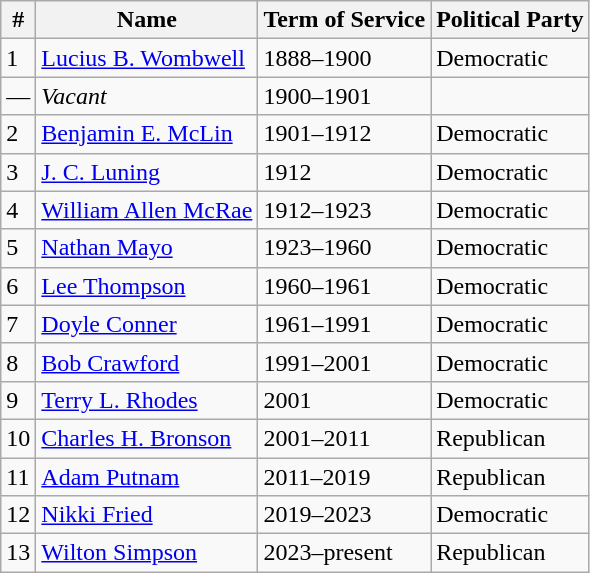<table class="wikitable sortable">
<tr>
<th>#</th>
<th>Name</th>
<th>Term of Service</th>
<th>Political Party</th>
</tr>
<tr>
<td>1</td>
<td><a href='#'>Lucius B. Wombwell</a></td>
<td>1888–1900</td>
<td>Democratic</td>
</tr>
<tr>
<td>—</td>
<td><em>Vacant</em></td>
<td>1900–1901</td>
<td></td>
</tr>
<tr>
<td>2</td>
<td><a href='#'>Benjamin E. McLin</a></td>
<td>1901–1912</td>
<td>Democratic</td>
</tr>
<tr>
<td>3</td>
<td><a href='#'>J. C. Luning</a></td>
<td>1912</td>
<td>Democratic</td>
</tr>
<tr>
<td>4</td>
<td><a href='#'>William Allen McRae</a></td>
<td>1912–1923</td>
<td>Democratic</td>
</tr>
<tr>
<td>5</td>
<td><a href='#'>Nathan Mayo</a></td>
<td>1923–1960</td>
<td>Democratic</td>
</tr>
<tr>
<td>6</td>
<td><a href='#'>Lee Thompson</a></td>
<td>1960–1961</td>
<td>Democratic</td>
</tr>
<tr>
<td>7</td>
<td><a href='#'>Doyle Conner</a></td>
<td>1961–1991</td>
<td>Democratic</td>
</tr>
<tr>
<td>8</td>
<td><a href='#'>Bob Crawford</a></td>
<td>1991–2001</td>
<td>Democratic</td>
</tr>
<tr>
<td>9</td>
<td><a href='#'>Terry L. Rhodes</a></td>
<td>2001</td>
<td>Democratic</td>
</tr>
<tr>
<td>10</td>
<td><a href='#'>Charles H. Bronson</a></td>
<td>2001–2011</td>
<td>Republican</td>
</tr>
<tr>
<td>11</td>
<td><a href='#'>Adam Putnam</a></td>
<td>2011–2019</td>
<td>Republican</td>
</tr>
<tr>
<td>12</td>
<td><a href='#'>Nikki Fried</a></td>
<td>2019–2023</td>
<td>Democratic</td>
</tr>
<tr>
<td>13</td>
<td><a href='#'>Wilton Simpson</a></td>
<td>2023–present</td>
<td>Republican</td>
</tr>
</table>
